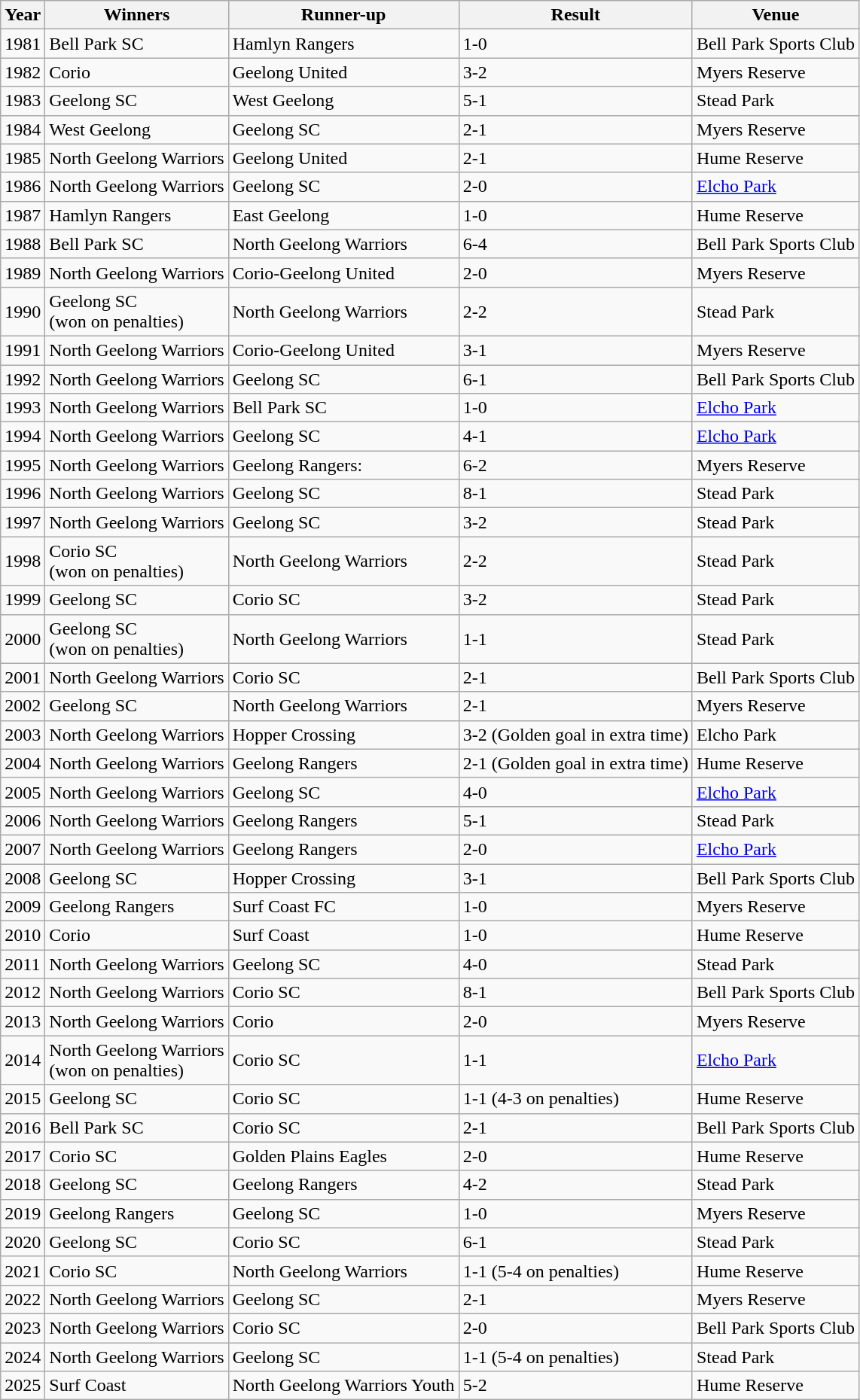<table class="wikitable sortable">
<tr>
<th>Year</th>
<th>Winners</th>
<th>Runner-up</th>
<th>Result</th>
<th>Venue</th>
</tr>
<tr>
<td>1981</td>
<td>Bell Park SC</td>
<td>Hamlyn Rangers</td>
<td>1-0</td>
<td>Bell Park Sports Club</td>
</tr>
<tr>
<td>1982</td>
<td>Corio</td>
<td>Geelong United</td>
<td>3-2</td>
<td>Myers Reserve</td>
</tr>
<tr>
<td>1983</td>
<td>Geelong SC</td>
<td>West Geelong</td>
<td>5-1</td>
<td>Stead Park</td>
</tr>
<tr>
<td>1984</td>
<td>West Geelong</td>
<td>Geelong SC</td>
<td>2-1</td>
<td>Myers Reserve</td>
</tr>
<tr>
<td>1985</td>
<td>North Geelong Warriors</td>
<td>Geelong United</td>
<td>2-1</td>
<td>Hume Reserve</td>
</tr>
<tr>
<td>1986</td>
<td>North Geelong Warriors</td>
<td>Geelong SC</td>
<td>2-0</td>
<td><a href='#'>Elcho Park</a></td>
</tr>
<tr>
<td>1987</td>
<td>Hamlyn Rangers</td>
<td>East Geelong</td>
<td>1-0</td>
<td>Hume Reserve</td>
</tr>
<tr>
<td>1988</td>
<td>Bell Park SC</td>
<td>North Geelong Warriors</td>
<td>6-4</td>
<td>Bell Park Sports Club</td>
</tr>
<tr>
<td>1989</td>
<td>North Geelong Warriors</td>
<td>Corio-Geelong United</td>
<td>2-0</td>
<td>Myers Reserve</td>
</tr>
<tr>
<td>1990</td>
<td>Geelong SC<br>(won on penalties)</td>
<td>North Geelong Warriors</td>
<td>2-2</td>
<td>Stead Park</td>
</tr>
<tr>
<td>1991</td>
<td>North Geelong Warriors</td>
<td>Corio-Geelong United</td>
<td>3-1</td>
<td>Myers Reserve</td>
</tr>
<tr>
<td>1992</td>
<td>North Geelong Warriors</td>
<td>Geelong SC</td>
<td>6-1</td>
<td>Bell Park Sports Club</td>
</tr>
<tr>
<td>1993</td>
<td>North Geelong Warriors</td>
<td>Bell Park SC</td>
<td>1-0</td>
<td><a href='#'>Elcho Park</a></td>
</tr>
<tr>
<td>1994</td>
<td>North Geelong Warriors</td>
<td>Geelong SC</td>
<td>4-1</td>
<td><a href='#'>Elcho Park</a></td>
</tr>
<tr>
<td>1995</td>
<td>North Geelong Warriors</td>
<td>Geelong Rangers:</td>
<td>6-2</td>
<td>Myers Reserve</td>
</tr>
<tr>
<td>1996</td>
<td>North Geelong Warriors</td>
<td>Geelong SC</td>
<td>8-1</td>
<td>Stead Park</td>
</tr>
<tr>
<td>1997</td>
<td>North Geelong Warriors</td>
<td>Geelong SC</td>
<td>3-2</td>
<td>Stead Park</td>
</tr>
<tr>
<td>1998</td>
<td>Corio SC<br>(won on penalties)</td>
<td>North Geelong Warriors</td>
<td>2-2</td>
<td>Stead Park</td>
</tr>
<tr>
<td>1999</td>
<td>Geelong SC</td>
<td>Corio SC</td>
<td>3-2</td>
<td>Stead Park</td>
</tr>
<tr>
<td>2000</td>
<td>Geelong SC<br>(won on penalties)</td>
<td>North Geelong Warriors</td>
<td>1-1</td>
<td>Stead Park</td>
</tr>
<tr>
<td>2001</td>
<td>North Geelong Warriors</td>
<td>Corio SC</td>
<td>2-1</td>
<td>Bell Park Sports Club</td>
</tr>
<tr>
<td>2002</td>
<td>Geelong SC</td>
<td>North Geelong Warriors</td>
<td>2-1</td>
<td>Myers Reserve</td>
</tr>
<tr>
<td>2003</td>
<td>North Geelong Warriors</td>
<td>Hopper Crossing</td>
<td>3-2 (Golden goal in extra time)</td>
<td>Elcho Park</td>
</tr>
<tr>
<td>2004</td>
<td>North Geelong Warriors</td>
<td>Geelong Rangers</td>
<td>2-1 (Golden goal in extra time)</td>
<td>Hume Reserve</td>
</tr>
<tr>
<td>2005</td>
<td>North Geelong Warriors</td>
<td>Geelong SC</td>
<td>4-0</td>
<td><a href='#'>Elcho Park</a></td>
</tr>
<tr>
<td>2006</td>
<td>North Geelong Warriors</td>
<td>Geelong Rangers</td>
<td>5-1</td>
<td>Stead Park</td>
</tr>
<tr>
<td>2007</td>
<td>North Geelong Warriors</td>
<td>Geelong Rangers</td>
<td>2-0</td>
<td><a href='#'>Elcho Park</a></td>
</tr>
<tr>
<td>2008</td>
<td>Geelong SC</td>
<td>Hopper Crossing</td>
<td>3-1</td>
<td>Bell Park Sports Club</td>
</tr>
<tr>
<td>2009</td>
<td>Geelong Rangers</td>
<td>Surf Coast FC</td>
<td>1-0</td>
<td>Myers Reserve</td>
</tr>
<tr>
<td>2010</td>
<td>Corio</td>
<td>Surf Coast</td>
<td>1-0</td>
<td>Hume Reserve</td>
</tr>
<tr>
<td>2011</td>
<td>North Geelong Warriors</td>
<td>Geelong SC</td>
<td>4-0</td>
<td>Stead Park</td>
</tr>
<tr>
<td>2012</td>
<td>North Geelong Warriors</td>
<td>Corio SC</td>
<td>8-1</td>
<td>Bell Park Sports Club</td>
</tr>
<tr>
<td>2013</td>
<td>North Geelong Warriors</td>
<td>Corio</td>
<td>2-0</td>
<td>Myers Reserve</td>
</tr>
<tr>
<td>2014</td>
<td>North Geelong Warriors<br>(won on penalties)</td>
<td>Corio SC</td>
<td>1-1</td>
<td><a href='#'>Elcho Park</a></td>
</tr>
<tr>
<td>2015</td>
<td>Geelong SC</td>
<td>Corio SC</td>
<td>1-1 (4-3 on penalties)</td>
<td>Hume Reserve</td>
</tr>
<tr>
<td>2016</td>
<td>Bell Park SC</td>
<td>Corio SC</td>
<td>2-1</td>
<td>Bell Park Sports Club</td>
</tr>
<tr>
<td>2017</td>
<td>Corio SC</td>
<td>Golden Plains Eagles</td>
<td>2-0</td>
<td>Hume Reserve</td>
</tr>
<tr>
<td>2018</td>
<td>Geelong SC</td>
<td>Geelong Rangers</td>
<td>4-2</td>
<td>Stead Park</td>
</tr>
<tr>
<td>2019</td>
<td>Geelong Rangers</td>
<td>Geelong SC</td>
<td>1-0</td>
<td>Myers Reserve</td>
</tr>
<tr>
<td>2020</td>
<td>Geelong SC</td>
<td>Corio SC</td>
<td>6-1</td>
<td>Stead Park</td>
</tr>
<tr>
<td>2021</td>
<td>Corio SC</td>
<td>North Geelong Warriors</td>
<td>1-1 (5-4 on penalties)</td>
<td>Hume Reserve</td>
</tr>
<tr>
<td>2022</td>
<td>North Geelong Warriors</td>
<td>Geelong SC</td>
<td>2-1</td>
<td>Myers Reserve</td>
</tr>
<tr>
<td>2023</td>
<td>North Geelong Warriors</td>
<td>Corio SC</td>
<td>2-0</td>
<td>Bell Park Sports Club</td>
</tr>
<tr>
<td>2024</td>
<td>North Geelong Warriors</td>
<td>Geelong SC</td>
<td>1-1 (5-4 on penalties)</td>
<td>Stead Park</td>
</tr>
<tr>
<td>2025</td>
<td>Surf Coast</td>
<td>North Geelong Warriors Youth</td>
<td>5-2</td>
<td>Hume Reserve</td>
</tr>
</table>
